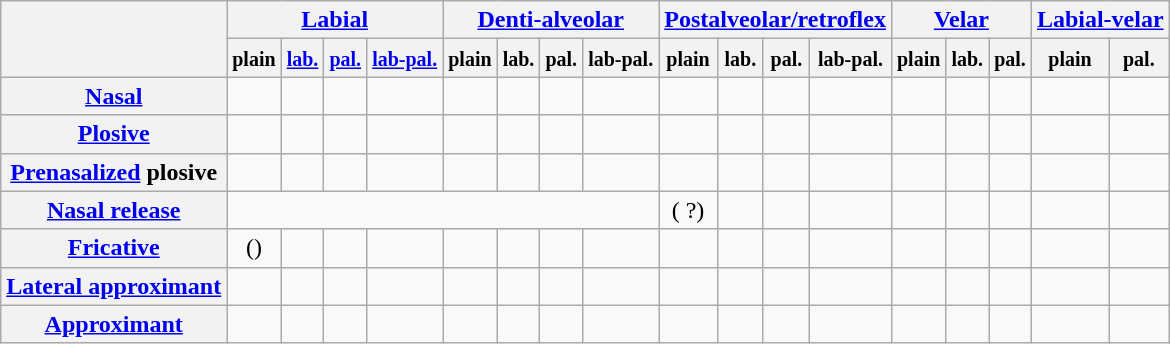<table class=wikitable style=text-align:center>
<tr>
<th rowspan=2></th>
<th colspan=4><a href='#'>Labial</a></th>
<th colspan=4><a href='#'>Denti-alveolar</a></th>
<th colspan=4><a href='#'>Postalveolar/retroflex</a></th>
<th colspan="3"><a href='#'>Velar</a></th>
<th colspan=2><a href='#'>Labial-velar</a></th>
</tr>
<tr>
<th><small>plain</small></th>
<th><a href='#'><small>lab.</small></a></th>
<th><a href='#'><small>pal.</small></a></th>
<th><a href='#'><small>lab-pal.</small></a></th>
<th><small>plain</small></th>
<th><small>lab.</small></th>
<th><small>pal.</small></th>
<th><small>lab-pal.</small></th>
<th><small>plain</small></th>
<th><small>lab.</small></th>
<th><small>pal.</small></th>
<th><small>lab-pal.</small></th>
<th><small>plain</small></th>
<th><small>lab.</small></th>
<th><small>pal.</small></th>
<th><small>plain</small></th>
<th><small>pal.</small></th>
</tr>
<tr>
<th><a href='#'>Nasal</a></th>
<td></td>
<td></td>
<td></td>
<td></td>
<td></td>
<td></td>
<td></td>
<td></td>
<td></td>
<td></td>
<td></td>
<td></td>
<td></td>
<td></td>
<td></td>
<td></td>
<td></td>
</tr>
<tr>
<th><a href='#'>Plosive</a></th>
<td></td>
<td></td>
<td></td>
<td></td>
<td></td>
<td></td>
<td><br></td>
<td></td>
<td></td>
<td></td>
<td></td>
<td></td>
<td></td>
<td></td>
<td></td>
<td></td>
<td></td>
</tr>
<tr>
<th><a href='#'>Prenasalized</a> plosive</th>
<td></td>
<td></td>
<td></td>
<td></td>
<td></td>
<td></td>
<td><br></td>
<td></td>
<td></td>
<td></td>
<td></td>
<td></td>
<td></td>
<td></td>
<td></td>
<td></td>
<td></td>
</tr>
<tr>
<th><a href='#'>Nasal release</a></th>
<td colspan=8></td>
<td>( ?)</td>
<td></td>
<td></td>
<td></td>
<td></td>
<td></td>
<td></td>
<td></td>
<td></td>
</tr>
<tr>
<th><a href='#'>Fricative</a></th>
<td>()</td>
<td></td>
<td></td>
<td></td>
<td></td>
<td></td>
<td></td>
<td></td>
<td></td>
<td></td>
<td></td>
<td></td>
<td></td>
<td></td>
<td></td>
<td></td>
<td></td>
</tr>
<tr>
<th><a href='#'>Lateral approximant</a></th>
<td></td>
<td></td>
<td></td>
<td></td>
<td></td>
<td></td>
<td></td>
<td></td>
<td></td>
<td></td>
<td></td>
<td></td>
<td></td>
<td></td>
<td></td>
<td></td>
<td></td>
</tr>
<tr>
<th><a href='#'>Approximant</a></th>
<td></td>
<td></td>
<td></td>
<td></td>
<td></td>
<td><br></td>
<td></td>
<td></td>
<td></td>
<td></td>
<td></td>
<td></td>
<td></td>
<td></td>
<td></td>
<td></td>
<td></td>
</tr>
</table>
